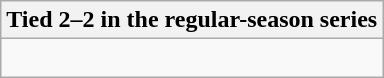<table class="wikitable collapsible collapsed">
<tr>
<th>Tied 2–2 in the regular-season series</th>
</tr>
<tr>
<td><br>


</td>
</tr>
</table>
